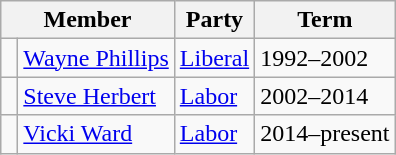<table class="wikitable">
<tr>
<th colspan="2">Member</th>
<th>Party</th>
<th>Term</th>
</tr>
<tr>
<td> </td>
<td><a href='#'>Wayne Phillips</a></td>
<td><a href='#'>Liberal</a></td>
<td>1992–2002</td>
</tr>
<tr>
<td> </td>
<td><a href='#'>Steve Herbert</a></td>
<td><a href='#'>Labor</a></td>
<td>2002–2014</td>
</tr>
<tr>
<td> </td>
<td><a href='#'>Vicki Ward</a></td>
<td><a href='#'>Labor</a></td>
<td>2014–present</td>
</tr>
</table>
